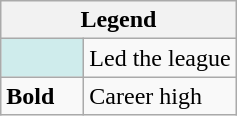<table class="wikitable mw-collapsible mw-collapsed">
<tr>
<th colspan="2">Legend</th>
</tr>
<tr>
<td style="background:#cfecec; width:3em;"></td>
<td>Led the league</td>
</tr>
<tr>
<td><strong>Bold</strong></td>
<td>Career high</td>
</tr>
</table>
